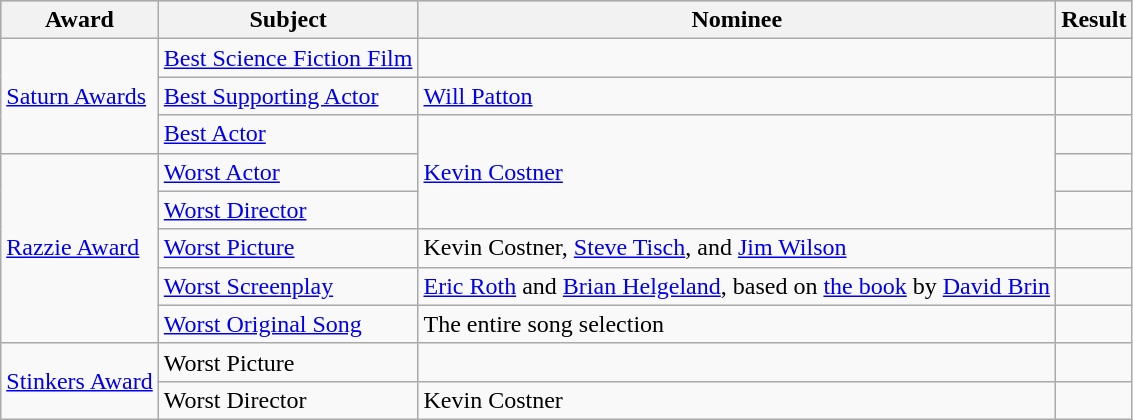<table class="wikitable">
<tr style="background:#b0c4de; text-align:center;">
<th>Award</th>
<th>Subject</th>
<th>Nominee</th>
<th>Result</th>
</tr>
<tr>
<td rowspan=3><a href='#'>Saturn Awards</a></td>
<td><a href='#'>Best Science Fiction Film</a></td>
<td></td>
<td></td>
</tr>
<tr>
<td><a href='#'>Best Supporting Actor</a></td>
<td><a href='#'>Will Patton</a></td>
<td></td>
</tr>
<tr>
<td><a href='#'>Best Actor</a></td>
<td rowspan=3><a href='#'>Kevin Costner</a></td>
<td></td>
</tr>
<tr>
<td rowspan=5><a href='#'>Razzie Award</a></td>
<td><a href='#'>Worst Actor</a></td>
<td></td>
</tr>
<tr>
<td><a href='#'>Worst Director</a></td>
<td></td>
</tr>
<tr>
<td><a href='#'>Worst Picture</a></td>
<td>Kevin Costner, <a href='#'>Steve Tisch</a>, and <a href='#'>Jim Wilson</a></td>
<td></td>
</tr>
<tr>
<td><a href='#'>Worst Screenplay</a></td>
<td><a href='#'>Eric Roth</a> and <a href='#'>Brian Helgeland</a>, based on <a href='#'>the book</a> by <a href='#'>David Brin</a></td>
<td></td>
</tr>
<tr>
<td><a href='#'>Worst Original Song</a></td>
<td>The entire song selection</td>
<td></td>
</tr>
<tr>
<td rowspan=2><a href='#'>Stinkers Award</a></td>
<td>Worst Picture</td>
<td></td>
<td></td>
</tr>
<tr>
<td>Worst Director</td>
<td>Kevin Costner</td>
<td></td>
</tr>
</table>
